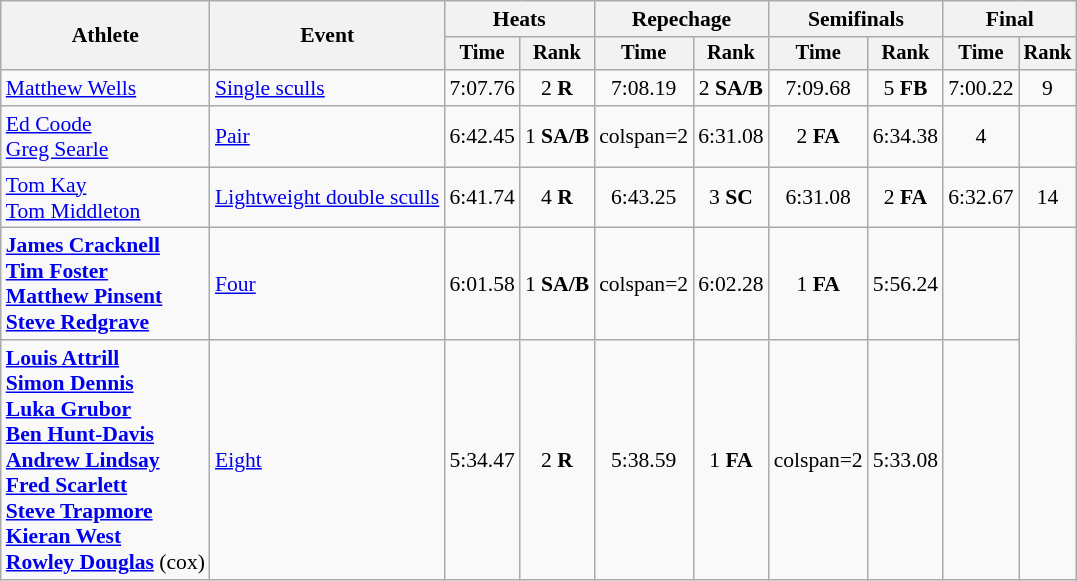<table class="wikitable" style="font-size:90%">
<tr>
<th rowspan="2">Athlete</th>
<th rowspan="2">Event</th>
<th colspan="2">Heats</th>
<th colspan="2">Repechage</th>
<th colspan="2">Semifinals</th>
<th colspan="2">Final</th>
</tr>
<tr style="font-size:95%">
<th>Time</th>
<th>Rank</th>
<th>Time</th>
<th>Rank</th>
<th>Time</th>
<th>Rank</th>
<th>Time</th>
<th>Rank</th>
</tr>
<tr align=center>
<td align=left><a href='#'>Matthew Wells</a></td>
<td align=left><a href='#'>Single sculls</a></td>
<td>7:07.76</td>
<td>2 <strong>R</strong></td>
<td>7:08.19</td>
<td>2 <strong>SA/B</strong></td>
<td>7:09.68</td>
<td>5 <strong>FB</strong></td>
<td>7:00.22</td>
<td>9</td>
</tr>
<tr align=center>
<td align=left><a href='#'>Ed Coode</a><br><a href='#'>Greg Searle</a></td>
<td align=left><a href='#'>Pair</a></td>
<td>6:42.45</td>
<td>1 <strong>SA/B</strong></td>
<td>colspan=2 </td>
<td>6:31.08</td>
<td>2 <strong>FA</strong></td>
<td>6:34.38</td>
<td>4</td>
</tr>
<tr align=center>
<td align=left><a href='#'>Tom Kay</a><br><a href='#'>Tom Middleton</a></td>
<td align=left><a href='#'>Lightweight double sculls</a></td>
<td>6:41.74</td>
<td>4 <strong>R</strong></td>
<td>6:43.25</td>
<td>3 <strong>SC</strong></td>
<td>6:31.08</td>
<td>2 <strong>FA</strong></td>
<td>6:32.67</td>
<td>14</td>
</tr>
<tr align=center>
<td align=left><strong><a href='#'>James Cracknell</a><br><a href='#'>Tim Foster</a><br><a href='#'>Matthew Pinsent</a><br><a href='#'>Steve Redgrave</a></strong></td>
<td align=left><a href='#'>Four</a></td>
<td>6:01.58</td>
<td>1 <strong>SA/B</strong></td>
<td>colspan=2 </td>
<td>6:02.28</td>
<td>1 <strong>FA</strong></td>
<td>5:56.24</td>
<td></td>
</tr>
<tr align=center>
<td align=left><strong><a href='#'>Louis Attrill</a><br><a href='#'>Simon Dennis</a><br><a href='#'>Luka Grubor</a><br><a href='#'>Ben Hunt-Davis</a><br><a href='#'>Andrew Lindsay</a><br><a href='#'>Fred Scarlett</a><br><a href='#'>Steve Trapmore</a><br><a href='#'>Kieran West</a><br><a href='#'>Rowley Douglas</a></strong> (cox)</td>
<td align=left><a href='#'>Eight</a></td>
<td>5:34.47</td>
<td>2 <strong>R</strong></td>
<td>5:38.59</td>
<td>1 <strong>FA</strong></td>
<td>colspan=2 </td>
<td>5:33.08</td>
<td></td>
</tr>
</table>
